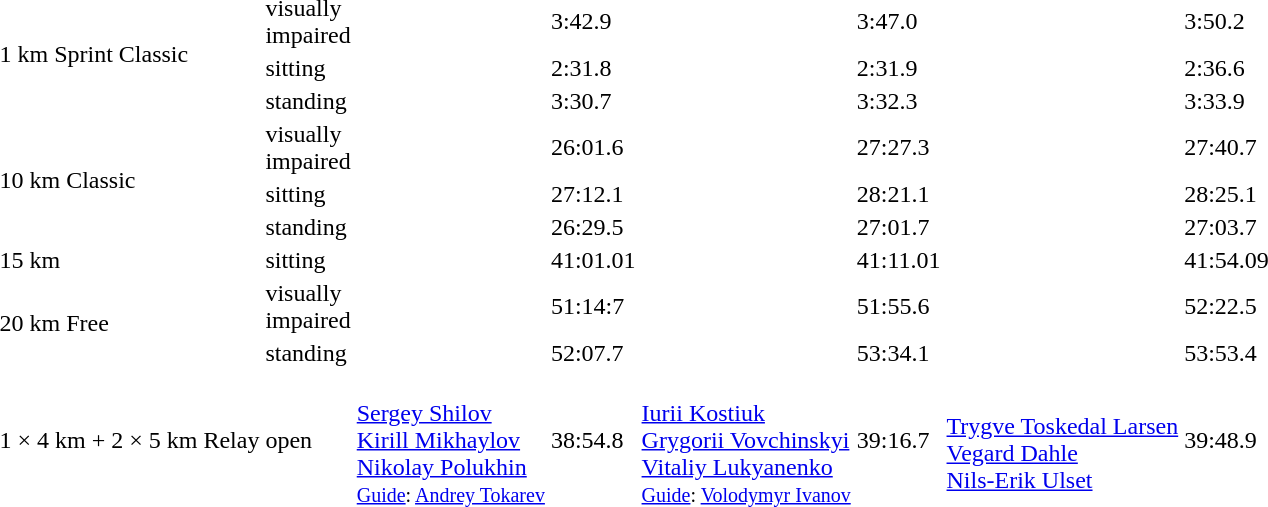<table>
<tr>
<td rowspan="3">1 km Sprint Classic<br></td>
<td>visually <br>impaired</td>
<td></td>
<td>3:42.9</td>
<td></td>
<td>3:47.0</td>
<td></td>
<td>3:50.2</td>
</tr>
<tr>
<td>sitting</td>
<td></td>
<td>2:31.8</td>
<td></td>
<td>2:31.9</td>
<td></td>
<td>2:36.6</td>
</tr>
<tr>
<td>standing</td>
<td></td>
<td>3:30.7</td>
<td></td>
<td>3:32.3</td>
<td></td>
<td>3:33.9</td>
</tr>
<tr>
<td rowspan="3">10 km Classic<br></td>
<td>visually <br>impaired</td>
<td></td>
<td>26:01.6</td>
<td></td>
<td>27:27.3</td>
<td></td>
<td>27:40.7</td>
</tr>
<tr>
<td>sitting</td>
<td></td>
<td>27:12.1</td>
<td></td>
<td>28:21.1</td>
<td></td>
<td>28:25.1</td>
</tr>
<tr>
<td>standing</td>
<td></td>
<td>26:29.5</td>
<td></td>
<td>27:01.7</td>
<td></td>
<td>27:03.7</td>
</tr>
<tr>
<td rowspan="1">15 km <br></td>
<td>sitting</td>
<td></td>
<td>41:01.01</td>
<td></td>
<td>41:11.01</td>
<td></td>
<td>41:54.09</td>
</tr>
<tr>
<td rowspan="2">20 km Free<br></td>
<td>visually <br>impaired</td>
<td></td>
<td>51:14:7</td>
<td></td>
<td>51:55.6</td>
<td></td>
<td>52:22.5</td>
</tr>
<tr>
<td>standing</td>
<td></td>
<td>52:07.7</td>
<td></td>
<td>53:34.1</td>
<td></td>
<td>53:53.4</td>
</tr>
<tr>
<td>1 × 4 km + 2 × 5 km Relay <br></td>
<td>open</td>
<td><em></em><br><a href='#'>Sergey Shilov</a><br><a href='#'>Kirill Mikhaylov</a><br><a href='#'>Nikolay Polukhin</a><br><small><a href='#'>Guide</a>: <a href='#'>Andrey Tokarev</a></small></td>
<td>38:54.8</td>
<td><em></em><br><a href='#'>Iurii Kostiuk</a><br><a href='#'>Grygorii Vovchinskyi</a><br><a href='#'>Vitaliy Lukyanenko</a><br><small><a href='#'>Guide</a>: <a href='#'>Volodymyr Ivanov</a></small></td>
<td>39:16.7</td>
<td><em></em><br><a href='#'>Trygve Toskedal Larsen</a><br><a href='#'>Vegard Dahle</a><br><a href='#'>Nils-Erik Ulset</a></td>
<td>39:48.9</td>
</tr>
</table>
